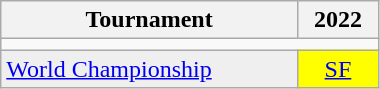<table class="wikitable" style="width:20%; margin:0">
<tr>
<th>Tournament</th>
<th>2022</th>
</tr>
<tr>
<td colspan="10" align="left"><strong></strong></td>
</tr>
<tr>
<td style="background:#efefef;"><a href='#'>World Championship</a></td>
<td style="text-align:center; background:yellow;"><a href='#'>SF</a></td>
</tr>
</table>
